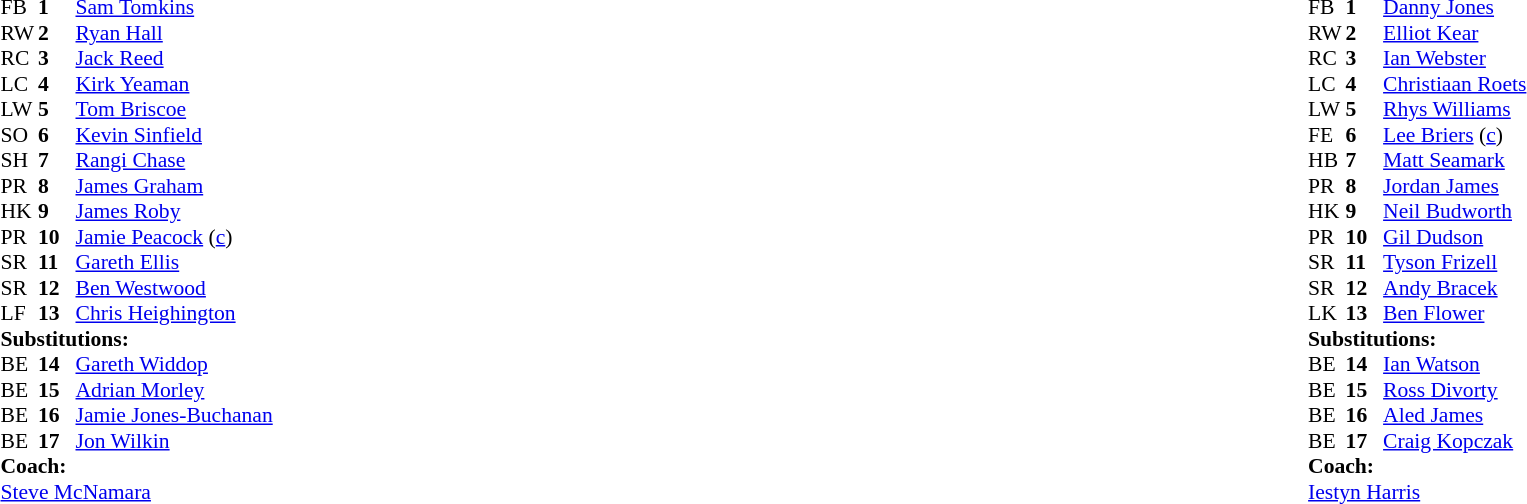<table width="100%">
<tr>
<td valign="top" width="50%"><br><table style="font-size: 90%" cellspacing="0" cellpadding="0">
<tr>
<th width="25"></th>
<th width="25"></th>
</tr>
<tr>
<td>FB</td>
<td><strong>1</strong></td>
<td> <a href='#'>Sam Tomkins</a></td>
</tr>
<tr>
<td>RW</td>
<td><strong>2</strong></td>
<td> <a href='#'>Ryan Hall</a></td>
</tr>
<tr>
<td>RC</td>
<td><strong>3</strong></td>
<td> <a href='#'>Jack Reed</a></td>
</tr>
<tr>
<td>LC</td>
<td><strong>4</strong></td>
<td> <a href='#'>Kirk Yeaman</a></td>
</tr>
<tr>
<td>LW</td>
<td><strong>5</strong></td>
<td> <a href='#'>Tom Briscoe</a></td>
</tr>
<tr>
<td>SO</td>
<td><strong>6</strong></td>
<td> <a href='#'>Kevin Sinfield</a></td>
</tr>
<tr>
<td>SH</td>
<td><strong>7</strong></td>
<td> <a href='#'>Rangi Chase</a></td>
</tr>
<tr>
<td>PR</td>
<td><strong>8</strong></td>
<td> <a href='#'>James Graham</a></td>
</tr>
<tr>
<td>HK</td>
<td><strong>9</strong></td>
<td> <a href='#'>James Roby</a></td>
</tr>
<tr>
<td>PR</td>
<td><strong>10</strong></td>
<td> <a href='#'>Jamie Peacock</a> (<a href='#'>c</a>)</td>
</tr>
<tr>
<td>SR</td>
<td><strong>11</strong></td>
<td> <a href='#'>Gareth Ellis</a></td>
</tr>
<tr>
<td>SR</td>
<td><strong>12</strong></td>
<td> <a href='#'>Ben Westwood</a></td>
</tr>
<tr>
<td>LF</td>
<td><strong>13</strong></td>
<td> <a href='#'>Chris Heighington</a></td>
</tr>
<tr>
<td colspan=3><strong>Substitutions:</strong></td>
</tr>
<tr>
<td>BE</td>
<td><strong>14</strong></td>
<td> <a href='#'>Gareth Widdop</a></td>
</tr>
<tr>
<td>BE</td>
<td><strong>15</strong></td>
<td> <a href='#'>Adrian Morley</a></td>
</tr>
<tr>
<td>BE</td>
<td><strong>16</strong></td>
<td> <a href='#'>Jamie Jones-Buchanan</a></td>
</tr>
<tr>
<td>BE</td>
<td><strong>17</strong></td>
<td> <a href='#'>Jon Wilkin</a></td>
</tr>
<tr>
<td colspan=3><strong>Coach:</strong></td>
</tr>
<tr>
<td colspan="4"> <a href='#'>Steve McNamara</a></td>
</tr>
</table>
</td>
<td valign="top" width="50%"><br><table style="font-size: 90%" cellspacing="0" cellpadding="0" align="center">
<tr>
<th width="25"></th>
<th width="25"></th>
</tr>
<tr>
<td>FB</td>
<td><strong>1</strong></td>
<td> <a href='#'>Danny Jones</a></td>
</tr>
<tr>
<td>RW</td>
<td><strong>2</strong></td>
<td> <a href='#'>Elliot Kear</a></td>
</tr>
<tr>
<td>RC</td>
<td><strong>3</strong></td>
<td> <a href='#'>Ian Webster</a></td>
</tr>
<tr>
<td>LC</td>
<td><strong>4</strong></td>
<td> <a href='#'>Christiaan Roets</a></td>
</tr>
<tr>
<td>LW</td>
<td><strong>5</strong></td>
<td> <a href='#'>Rhys Williams</a></td>
</tr>
<tr>
<td>FE</td>
<td><strong>6</strong></td>
<td> <a href='#'>Lee Briers</a> (<a href='#'>c</a>)</td>
</tr>
<tr>
<td>HB</td>
<td><strong>7</strong></td>
<td> <a href='#'>Matt Seamark</a></td>
</tr>
<tr>
<td>PR</td>
<td><strong>8</strong></td>
<td> <a href='#'>Jordan James</a></td>
</tr>
<tr |>
<td>HK</td>
<td><strong>9</strong></td>
<td> <a href='#'>Neil Budworth</a></td>
</tr>
<tr>
<td>PR</td>
<td><strong>10</strong></td>
<td> <a href='#'>Gil Dudson</a></td>
</tr>
<tr>
<td>SR</td>
<td><strong>11</strong></td>
<td> <a href='#'>Tyson Frizell</a></td>
</tr>
<tr>
<td>SR</td>
<td><strong>12</strong></td>
<td> <a href='#'>Andy Bracek</a></td>
</tr>
<tr>
<td>LK</td>
<td><strong>13</strong></td>
<td> <a href='#'>Ben Flower</a></td>
</tr>
<tr>
<td colspan=3><strong>Substitutions:</strong></td>
</tr>
<tr>
<td>BE</td>
<td><strong>14</strong></td>
<td> <a href='#'>Ian Watson</a></td>
</tr>
<tr>
<td>BE</td>
<td><strong>15</strong></td>
<td> <a href='#'>Ross Divorty</a></td>
</tr>
<tr>
<td>BE</td>
<td><strong>16</strong></td>
<td> <a href='#'>Aled James</a></td>
</tr>
<tr |>
<td>BE</td>
<td><strong>17</strong></td>
<td> <a href='#'>Craig Kopczak</a></td>
</tr>
<tr>
<td colspan=3><strong>Coach:</strong></td>
</tr>
<tr>
<td colspan="4"> <a href='#'>Iestyn Harris</a></td>
</tr>
</table>
</td>
</tr>
</table>
